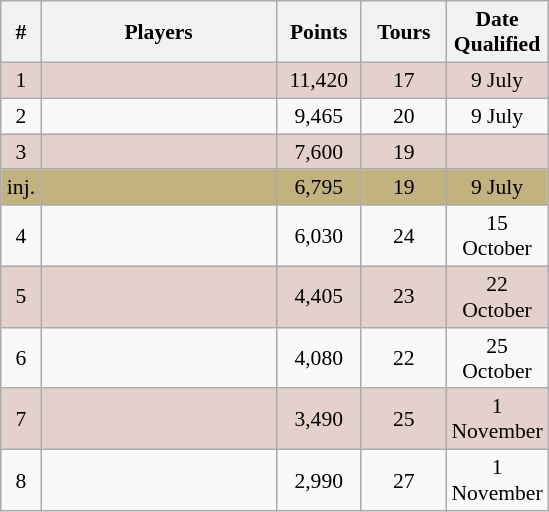<table class="sortable wikitable" style="float:right;margin-left:1em;text-align:center;font-size:90%;text:justify;">
<tr>
<th width=20>#</th>
<th width=150>Players</th>
<th width=50>Points</th>
<th width=50>Tours</th>
<th width=60>Date Qualified</th>
</tr>
<tr align=center bgcolor=#e5d1cb>
<td>1</td>
<td align=left></td>
<td>11,420</td>
<td>17</td>
<td>9 July</td>
</tr>
<tr align=center>
<td>2</td>
<td align=left></td>
<td>9,465</td>
<td>20</td>
<td>9 July</td>
</tr>
<tr align=center bgcolor=#e5d1cb>
<td>3</td>
<td align=left></td>
<td>7,600</td>
<td>19</td>
<td></td>
</tr>
<tr bgcolor=#C2B280>
<td>inj.</td>
<td align=left></td>
<td>6,795</td>
<td>19</td>
<td>9 July</td>
</tr>
<tr align=center>
<td>4</td>
<td align=left></td>
<td>6,030</td>
<td>24</td>
<td>15 October</td>
</tr>
<tr align=center bgcolor=#e5d1cb>
<td>5</td>
<td align=left></td>
<td>4,405</td>
<td>23</td>
<td>22 October</td>
</tr>
<tr align=center>
<td>6</td>
<td align=left></td>
<td>4,080</td>
<td>22</td>
<td>25 October</td>
</tr>
<tr align=center bgcolor=#e5d1cb>
<td>7</td>
<td align=left></td>
<td>3,490</td>
<td>25</td>
<td>1 November</td>
</tr>
<tr align=center>
<td>8</td>
<td align=left></td>
<td>2,990</td>
<td>27</td>
<td>1 November</td>
</tr>
</table>
